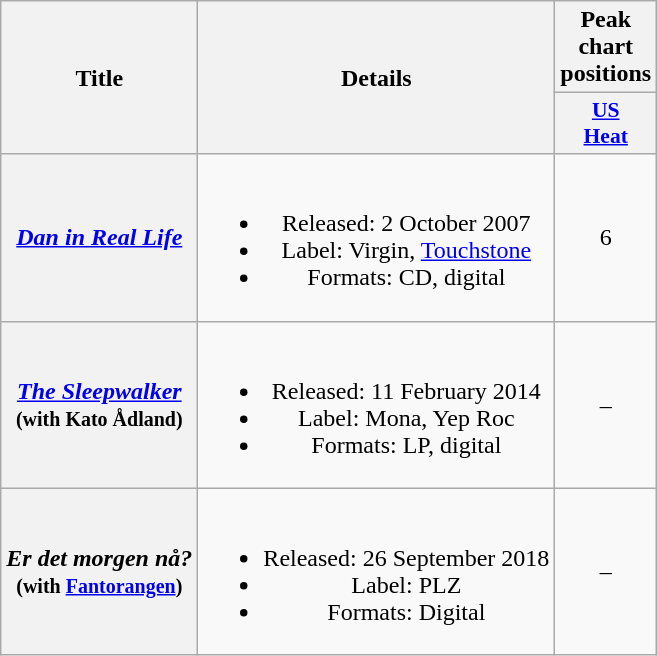<table class="wikitable plainrowheaders" style="text-align:center;">
<tr>
<th scope="col" rowspan="2">Title</th>
<th scope="col" rowspan="2">Details</th>
<th scope="col" colspan="1">Peak chart positions</th>
</tr>
<tr>
<th scope="col" style="width:2.5em; font-size:90%"><a href='#'>US<br>Heat</a><br></th>
</tr>
<tr>
<th scope="row"><em><a href='#'>Dan in Real Life</a></em></th>
<td><br><ul><li>Released: 2 October 2007</li><li>Label: Virgin, <a href='#'>Touchstone</a></li><li>Formats: CD, digital</li></ul></td>
<td>6</td>
</tr>
<tr>
<th scope="row"><em><a href='#'>The Sleepwalker</a></em><br><small>(with Kato Ådland)</small></th>
<td><br><ul><li>Released: 11 February 2014</li><li>Label: Mona, Yep Roc</li><li>Formats: LP, digital</li></ul></td>
<td>–</td>
</tr>
<tr>
<th scope="row"><em>Er det morgen nå?</em><br><small>(with <a href='#'>Fantorangen</a>)</small></th>
<td><br><ul><li>Released: 26 September 2018</li><li>Label: PLZ</li><li>Formats: Digital</li></ul></td>
<td>–</td>
</tr>
</table>
